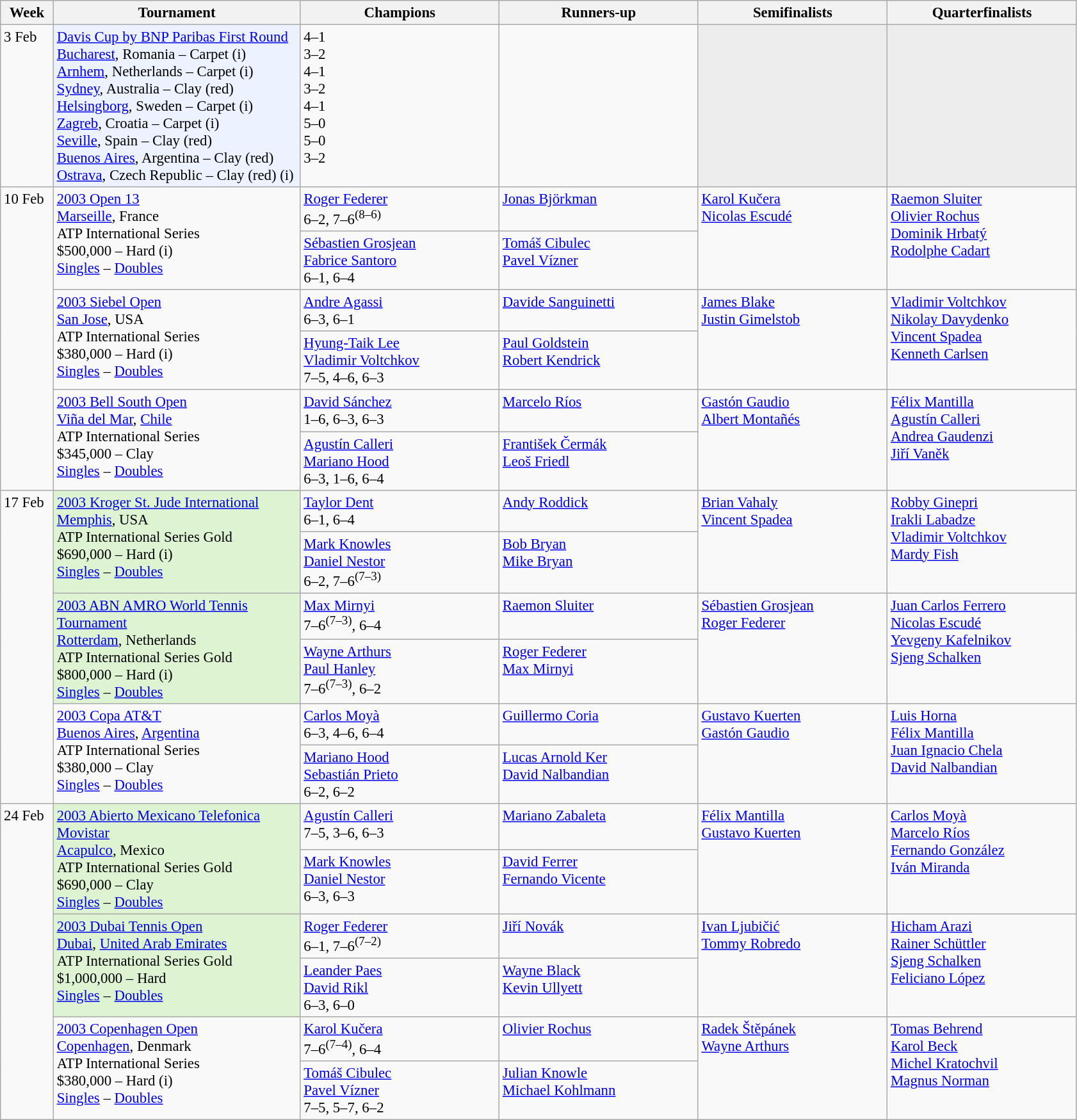<table class=wikitable style=font-size:95%>
<tr>
<th style="width:48px;">Week</th>
<th style="width:250px;">Tournament</th>
<th style="width:200px;">Champions</th>
<th style="width:200px;">Runners-up</th>
<th style="width:190px;">Semifinalists</th>
<th style="width:190px;">Quarterfinalists</th>
</tr>
<tr valign=top>
<td>3 Feb</td>
<td style="background:#ECF2FF;"><a href='#'>Davis Cup by BNP Paribas First Round</a><br><a href='#'>Bucharest</a>, Romania – Carpet (i) <br><a href='#'>Arnhem</a>, Netherlands – Carpet (i)<br><a href='#'>Sydney</a>, Australia – Clay (red)<br><a href='#'>Helsingborg</a>, Sweden – Carpet (i) <br><a href='#'>Zagreb</a>, Croatia – Carpet (i) <br><a href='#'>Seville</a>, Spain – Clay (red)<br><a href='#'>Buenos Aires</a>, Argentina – Clay (red) <br><a href='#'>Ostrava</a>, Czech Republic  – Clay (red) (i)</td>
<td> 4–1<br> 3–2<br> 4–1<br> 3–2<br> 4–1<br>  5–0<br> 5–0<br> 3–2</td>
<td><br><br><br><br><br><br><br></td>
<td bgcolor=#ededed></td>
<td bgcolor=#ededed></td>
</tr>
<tr valign=top>
<td rowspan=6>10 Feb</td>
<td rowspan=2><a href='#'>2003 Open 13</a><br> <a href='#'>Marseille</a>, France<br>ATP International Series<br>$500,000 – Hard (i) <br> <a href='#'>Singles</a> – <a href='#'>Doubles</a></td>
<td> <a href='#'>Roger Federer</a><br>6–2, 7–6<sup>(8–6)</sup></td>
<td> <a href='#'>Jonas Björkman</a></td>
<td rowspan=2> <a href='#'>Karol Kučera</a><br> <a href='#'>Nicolas Escudé</a></td>
<td rowspan=2> <a href='#'>Raemon Sluiter</a><br> <a href='#'>Olivier Rochus</a><br> <a href='#'>Dominik Hrbatý</a><br> <a href='#'>Rodolphe Cadart</a></td>
</tr>
<tr valign=top>
<td> <a href='#'>Sébastien Grosjean</a><br> <a href='#'>Fabrice Santoro</a><br>6–1, 6–4</td>
<td> <a href='#'>Tomáš Cibulec</a><br> <a href='#'>Pavel Vízner</a></td>
</tr>
<tr valign=top>
<td rowspan=2><a href='#'>2003 Siebel Open</a><br><a href='#'>San Jose</a>, USA<br>ATP International Series<br>$380,000 – Hard (i) <br> <a href='#'>Singles</a> – <a href='#'>Doubles</a></td>
<td> <a href='#'>Andre Agassi</a><br>6–3, 6–1</td>
<td> <a href='#'>Davide Sanguinetti</a></td>
<td rowspan=2> <a href='#'>James Blake</a><br> <a href='#'>Justin Gimelstob</a></td>
<td rowspan=2> <a href='#'>Vladimir Voltchkov</a><br> <a href='#'>Nikolay Davydenko</a><br> <a href='#'>Vincent Spadea</a><br> <a href='#'>Kenneth Carlsen</a></td>
</tr>
<tr valign=top>
<td> <a href='#'>Hyung-Taik Lee</a><br> <a href='#'>Vladimir Voltchkov</a><br>7–5, 4–6, 6–3</td>
<td> <a href='#'>Paul Goldstein</a><br> <a href='#'>Robert Kendrick</a></td>
</tr>
<tr valign=top>
<td rowspan=2><a href='#'>2003 Bell South Open</a><br><a href='#'>Viña del Mar</a>, <a href='#'>Chile</a><br>ATP International Series<br>$345,000 – Clay <br> <a href='#'>Singles</a> – <a href='#'>Doubles</a></td>
<td> <a href='#'>David Sánchez</a><br>1–6, 6–3, 6–3</td>
<td> <a href='#'>Marcelo Ríos</a></td>
<td rowspan=2> <a href='#'>Gastón Gaudio</a><br> <a href='#'>Albert Montañés</a></td>
<td rowspan=2> <a href='#'>Félix Mantilla</a><br> <a href='#'>Agustín Calleri</a><br> <a href='#'>Andrea Gaudenzi</a><br> <a href='#'>Jiří Vaněk</a></td>
</tr>
<tr valign=top>
<td> <a href='#'>Agustín Calleri</a><br> <a href='#'>Mariano Hood</a><br>6–3, 1–6, 6–4</td>
<td> <a href='#'>František Čermák</a><br> <a href='#'>Leoš Friedl</a></td>
</tr>
<tr valign=top>
<td rowspan=6>17 Feb</td>
<td bgcolor=#DDF3D1 rowspan=2><a href='#'>2003 Kroger St. Jude International</a><br><a href='#'>Memphis</a>, USA<br>ATP International Series Gold<br>$690,000 – Hard (i) <br> <a href='#'>Singles</a> – <a href='#'>Doubles</a></td>
<td> <a href='#'>Taylor Dent</a><br>6–1, 6–4</td>
<td> <a href='#'>Andy Roddick</a></td>
<td rowspan=2> <a href='#'>Brian Vahaly</a><br> <a href='#'>Vincent Spadea</a></td>
<td rowspan=2> <a href='#'>Robby Ginepri</a><br> <a href='#'>Irakli Labadze</a><br> <a href='#'>Vladimir Voltchkov</a><br> <a href='#'>Mardy Fish</a></td>
</tr>
<tr valign=top>
<td> <a href='#'>Mark Knowles</a><br> <a href='#'>Daniel Nestor</a><br>6–2, 7–6<sup>(7–3)</sup></td>
<td> <a href='#'>Bob Bryan</a><br> <a href='#'>Mike Bryan</a></td>
</tr>
<tr valign=top>
<td bgcolor=#DDF3D1 rowspan=2><a href='#'>2003 ABN AMRO World Tennis Tournament</a><br><a href='#'>Rotterdam</a>, Netherlands<br>ATP International Series Gold<br>$800,000 – Hard (i) <br> <a href='#'>Singles</a> – <a href='#'>Doubles</a></td>
<td> <a href='#'>Max Mirnyi</a><br>7–6<sup>(7–3)</sup>, 6–4</td>
<td> <a href='#'>Raemon Sluiter</a></td>
<td rowspan=2> <a href='#'>Sébastien Grosjean</a><br> <a href='#'>Roger Federer</a></td>
<td rowspan=2> <a href='#'>Juan Carlos Ferrero</a><br> <a href='#'>Nicolas Escudé</a><br> <a href='#'>Yevgeny Kafelnikov</a><br> <a href='#'>Sjeng Schalken</a></td>
</tr>
<tr valign=top>
<td> <a href='#'>Wayne Arthurs</a><br> <a href='#'>Paul Hanley</a><br>7–6<sup>(7–3)</sup>, 6–2</td>
<td> <a href='#'>Roger Federer</a><br> <a href='#'>Max Mirnyi</a></td>
</tr>
<tr valign=top>
<td rowspan=2><a href='#'>2003 Copa AT&T</a><br><a href='#'>Buenos Aires</a>, <a href='#'>Argentina</a><br>ATP International Series<br>$380,000 – Clay <br> <a href='#'>Singles</a> – <a href='#'>Doubles</a></td>
<td> <a href='#'>Carlos Moyà</a><br>6–3, 4–6, 6–4</td>
<td> <a href='#'>Guillermo Coria</a></td>
<td rowspan=2> <a href='#'>Gustavo Kuerten</a><br> <a href='#'>Gastón Gaudio</a></td>
<td rowspan=2> <a href='#'>Luis Horna</a><br> <a href='#'>Félix Mantilla</a><br> <a href='#'>Juan Ignacio Chela</a><br> <a href='#'>David Nalbandian</a></td>
</tr>
<tr valign=top>
<td> <a href='#'>Mariano Hood</a><br> <a href='#'>Sebastián Prieto</a><br>6–2, 6–2</td>
<td> <a href='#'>Lucas Arnold Ker</a><br> <a href='#'>David Nalbandian</a></td>
</tr>
<tr valign=top>
<td rowspan=6>24 Feb</td>
<td bgcolor=#DDF3D1 rowspan=2><a href='#'>2003 Abierto Mexicano Telefonica Movistar</a><br> <a href='#'>Acapulco</a>, Mexico<br>ATP International Series Gold<br>$690,000 – Clay <br> <a href='#'>Singles</a> – <a href='#'>Doubles</a></td>
<td> <a href='#'>Agustín Calleri</a><br>7–5, 3–6, 6–3</td>
<td> <a href='#'>Mariano Zabaleta</a></td>
<td rowspan=2> <a href='#'>Félix Mantilla</a><br> <a href='#'>Gustavo Kuerten</a></td>
<td rowspan=2> <a href='#'>Carlos Moyà</a><br> <a href='#'>Marcelo Ríos</a><br> <a href='#'>Fernando González</a><br> <a href='#'>Iván Miranda</a></td>
</tr>
<tr valign=top>
<td> <a href='#'>Mark Knowles</a><br> <a href='#'>Daniel Nestor</a><br>6–3, 6–3</td>
<td> <a href='#'>David Ferrer</a><br> <a href='#'>Fernando Vicente</a></td>
</tr>
<tr valign=top>
<td bgcolor=#DDF3D1 rowspan=2><a href='#'>2003 Dubai Tennis Open</a><br><a href='#'>Dubai</a>, <a href='#'>United Arab Emirates</a><br>ATP International Series Gold<br>$1,000,000 – Hard <br> <a href='#'>Singles</a> – <a href='#'>Doubles</a></td>
<td> <a href='#'>Roger Federer</a><br>6–1, 7–6<sup>(7–2)</sup></td>
<td> <a href='#'>Jiří Novák</a></td>
<td rowspan=2> <a href='#'>Ivan Ljubičić</a><br> <a href='#'>Tommy Robredo</a></td>
<td rowspan=2> <a href='#'>Hicham Arazi</a><br> <a href='#'>Rainer Schüttler</a><br> <a href='#'>Sjeng Schalken</a><br> <a href='#'>Feliciano López</a></td>
</tr>
<tr valign=top>
<td> <a href='#'>Leander Paes</a><br> <a href='#'>David Rikl</a><br>6–3, 6–0</td>
<td> <a href='#'>Wayne Black</a><br> <a href='#'>Kevin Ullyett</a></td>
</tr>
<tr valign=top>
<td rowspan=2><a href='#'>2003 Copenhagen Open</a><br><a href='#'>Copenhagen</a>, Denmark<br>ATP International Series<br>$380,000 – Hard (i) <br> <a href='#'>Singles</a> – <a href='#'>Doubles</a></td>
<td> <a href='#'>Karol Kučera</a><br>7–6<sup>(7–4)</sup>, 6–4</td>
<td> <a href='#'>Olivier Rochus</a></td>
<td rowspan=2> <a href='#'>Radek Štěpánek</a><br> <a href='#'>Wayne Arthurs</a></td>
<td rowspan=2> <a href='#'>Tomas Behrend</a><br> <a href='#'>Karol Beck</a><br> <a href='#'>Michel Kratochvil</a><br> <a href='#'>Magnus Norman</a></td>
</tr>
<tr valign=top>
<td> <a href='#'>Tomáš Cibulec</a><br> <a href='#'>Pavel Vízner</a><br>7–5, 5–7, 6–2</td>
<td> <a href='#'>Julian Knowle</a><br> <a href='#'>Michael Kohlmann</a></td>
</tr>
</table>
